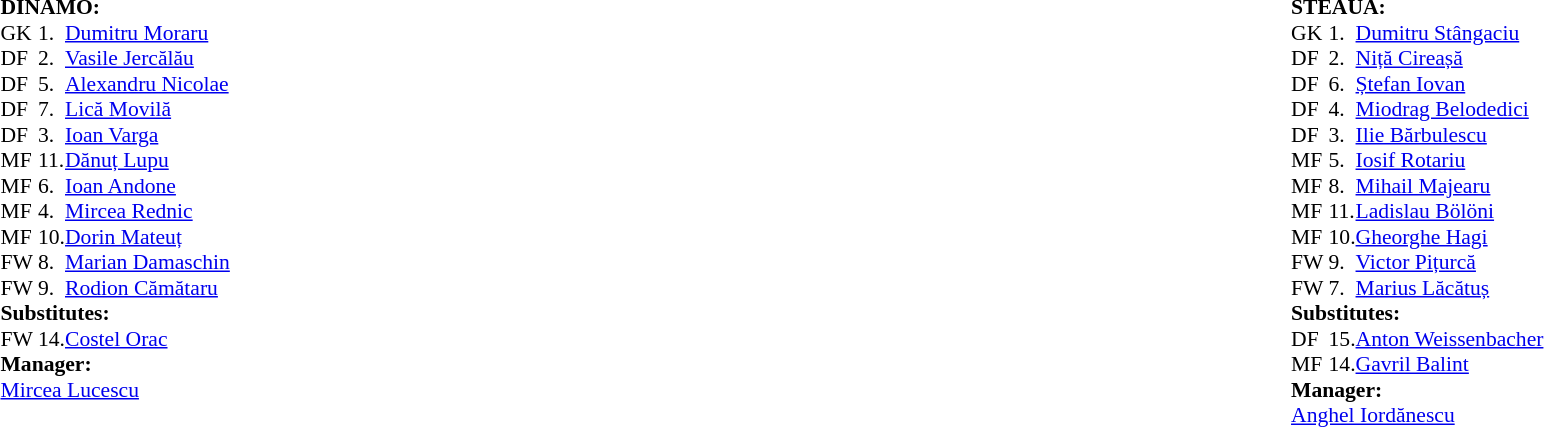<table width="100%">
<tr>
<td valign="top" width="50%"><br><table style="font-size: 90%" cellspacing="0" cellpadding="0">
<tr>
<td colspan="4"><strong>DINAMO:</strong></td>
</tr>
<tr>
<th width=25></th>
</tr>
<tr>
<td>GK</td>
<td>1.</td>
<td><a href='#'>Dumitru Moraru</a></td>
</tr>
<tr>
<td>DF</td>
<td>2.</td>
<td><a href='#'>Vasile Jercălău</a></td>
</tr>
<tr>
<td>DF</td>
<td>5.</td>
<td><a href='#'>Alexandru Nicolae</a></td>
<td></td>
</tr>
<tr>
<td>DF</td>
<td>7.</td>
<td><a href='#'>Lică Movilă</a></td>
</tr>
<tr>
<td>DF</td>
<td>3.</td>
<td><a href='#'>Ioan Varga</a></td>
</tr>
<tr>
<td>MF</td>
<td>11.</td>
<td><a href='#'>Dănuț Lupu</a></td>
</tr>
<tr>
<td>MF</td>
<td>6.</td>
<td><a href='#'>Ioan Andone</a></td>
<td></td>
</tr>
<tr>
<td>MF</td>
<td>4.</td>
<td><a href='#'>Mircea Rednic</a></td>
</tr>
<tr>
<td>MF</td>
<td>10.</td>
<td><a href='#'>Dorin Mateuț</a></td>
</tr>
<tr>
<td>FW</td>
<td>8.</td>
<td><a href='#'>Marian Damaschin</a></td>
</tr>
<tr>
<td>FW</td>
<td>9.</td>
<td><a href='#'>Rodion Cămătaru</a></td>
</tr>
<tr>
<td colspan=3><strong>Substitutes:</strong></td>
</tr>
<tr>
<td>FW</td>
<td>14.</td>
<td><a href='#'>Costel Orac</a></td>
<td></td>
</tr>
<tr>
<td colspan=3><strong>Manager:</strong></td>
</tr>
<tr>
<td colspan=4><a href='#'>Mircea Lucescu</a></td>
</tr>
</table>
</td>
<td><br><table style="font-size: 90%" cellspacing="0" cellpadding="0" align=center>
<tr>
<td colspan="4"><strong>STEAUA:</strong></td>
</tr>
<tr>
<th width=25></th>
</tr>
<tr>
<td>GK</td>
<td>1.</td>
<td><a href='#'>Dumitru Stângaciu</a></td>
</tr>
<tr>
<td>DF</td>
<td>2.</td>
<td><a href='#'>Niță Cireașă</a></td>
<td></td>
</tr>
<tr>
<td>DF</td>
<td>6.</td>
<td><a href='#'>Ștefan Iovan</a></td>
</tr>
<tr>
<td>DF</td>
<td>4.</td>
<td><a href='#'>Miodrag Belodedici</a></td>
</tr>
<tr>
<td>DF</td>
<td>3.</td>
<td><a href='#'>Ilie Bărbulescu</a></td>
</tr>
<tr>
<td>MF</td>
<td>5.</td>
<td><a href='#'>Iosif Rotariu</a></td>
</tr>
<tr>
<td>MF</td>
<td>8.</td>
<td><a href='#'>Mihail Majearu</a></td>
<td></td>
</tr>
<tr>
<td>MF</td>
<td>11.</td>
<td><a href='#'>Ladislau Bölöni</a></td>
</tr>
<tr>
<td>MF</td>
<td>10.</td>
<td><a href='#'>Gheorghe Hagi</a></td>
</tr>
<tr>
<td>FW</td>
<td>9.</td>
<td><a href='#'>Victor Pițurcă</a></td>
</tr>
<tr>
<td>FW</td>
<td>7.</td>
<td><a href='#'>Marius Lăcătuș</a></td>
</tr>
<tr>
<td colspan=3><strong>Substitutes:</strong></td>
</tr>
<tr>
<td>DF</td>
<td>15.</td>
<td><a href='#'>Anton Weissenbacher</a></td>
<td></td>
</tr>
<tr>
<td>MF</td>
<td>14.</td>
<td><a href='#'>Gavril Balint</a></td>
<td></td>
</tr>
<tr>
<td colspan=3><strong>Manager:</strong></td>
</tr>
<tr>
<td colspan=4><a href='#'>Anghel Iordănescu</a></td>
</tr>
</table>
</td>
</tr>
<tr>
</tr>
</table>
